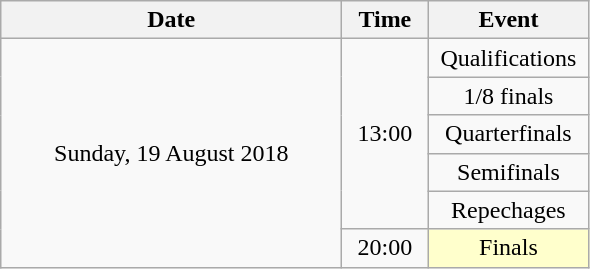<table class = "wikitable" style="text-align:center;">
<tr>
<th width=220>Date</th>
<th width=50>Time</th>
<th width=100>Event</th>
</tr>
<tr>
<td rowspan=6>Sunday, 19 August 2018</td>
<td rowspan=5>13:00</td>
<td>Qualifications</td>
</tr>
<tr>
<td>1/8 finals</td>
</tr>
<tr>
<td>Quarterfinals</td>
</tr>
<tr>
<td>Semifinals</td>
</tr>
<tr>
<td>Repechages</td>
</tr>
<tr>
<td>20:00</td>
<td bgcolor=ffffcc>Finals</td>
</tr>
</table>
